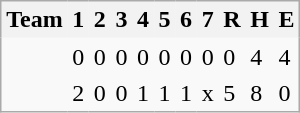<table class="wikitable">
<tr>
<th style="border-style: none none none none;">Team</th>
<th style="border-style: none none none none;">1</th>
<th style="border-style: none none none none;">2</th>
<th style="border-style: none none none none;">3</th>
<th style="border-style: none none none none;">4</th>
<th style="border-style: none none none none;">5</th>
<th style="border-style: none none none none;">6</th>
<th style="border-style: none none none none;">7</th>
<th style="border-style: none none none none;">R</th>
<th style="border-style: none none none none;">H</th>
<th style="border-style: none none none none;">E</th>
</tr>
<tr>
<td style="border-style: none none none none;"></td>
<td style="border-style: none none none none;">0</td>
<td style="border-style: none none none none;">0</td>
<td style="border-style: none none none none;">0</td>
<td style="border-style: none none none none;">0</td>
<td style="border-style: none none none none;">0</td>
<td style="border-style: none none none none;">0</td>
<td style="border-style: none none none none;">0</td>
<td style="border-style: none none none none;">0</td>
<td style="border-style: none none none none;">4</td>
<td style="border-style: none none none none;">4</td>
</tr>
<tr>
<td style="border-style: none none none none;"></td>
<td style="border-style: none none none none;">2</td>
<td style="border-style: none none none none;">0</td>
<td style="border-style: none none none none;">0</td>
<td style="border-style: none none none none;">1</td>
<td style="border-style: none none none none;">1</td>
<td style="border-style: none none none none;">1</td>
<td style="border-style: none none none none;">x</td>
<td style="border-style: none none none none;">5</td>
<td style="border-style: none none none none;">8</td>
<td style="border-style: none none none none;">0</td>
</tr>
</table>
